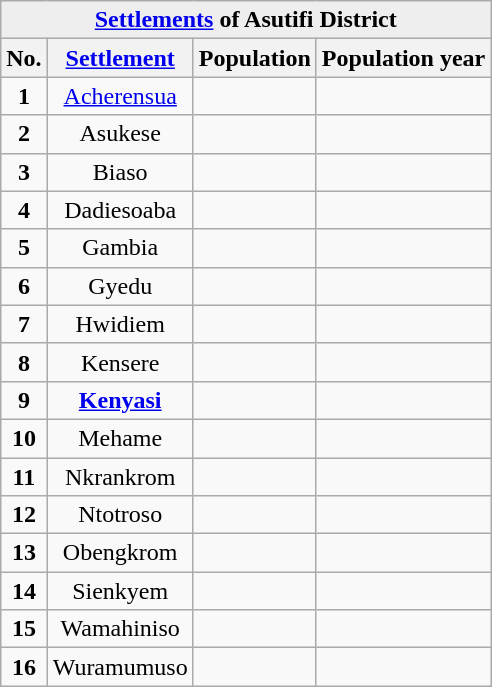<table class="wikitable sortable" style="text-align: centre;">
<tr bgcolor=#EEEEEE>
<td align=center colspan=4><strong><a href='#'>Settlements</a> of Asutifi District</strong></td>
</tr>
<tr ">
<th class="unsortable">No.</th>
<th class="unsortable"><a href='#'>Settlement</a></th>
<th class="unsortable">Population</th>
<th class="unsortable">Population year</th>
</tr>
<tr>
<td align=center><strong>1</strong></td>
<td align=center><a href='#'>Acherensua</a></td>
<td align=center></td>
<td align=center></td>
</tr>
<tr>
<td align=center><strong>2</strong></td>
<td align=center>Asukese</td>
<td align=center></td>
<td align=center></td>
</tr>
<tr>
<td align=center><strong>3</strong></td>
<td align=center>Biaso</td>
<td align=center></td>
<td align=center></td>
</tr>
<tr>
<td align=center><strong>4</strong></td>
<td align=center>Dadiesoaba</td>
<td align=center></td>
<td align=center></td>
</tr>
<tr>
<td align=center><strong>5</strong></td>
<td align=center>Gambia</td>
<td align=center></td>
<td align=center></td>
</tr>
<tr>
<td align=center><strong>6</strong></td>
<td align=center>Gyedu</td>
<td align=center></td>
<td align=center></td>
</tr>
<tr>
<td align=center><strong>7</strong></td>
<td align=center>Hwidiem</td>
<td align=center></td>
<td align=center></td>
</tr>
<tr>
<td align=center><strong>8</strong></td>
<td align=center>Kensere</td>
<td align=center></td>
<td align=center></td>
</tr>
<tr>
<td align=center><strong>9</strong></td>
<td align=center><strong><a href='#'>Kenyasi</a></strong></td>
<td align=center></td>
<td align=center></td>
</tr>
<tr>
<td align=center><strong>10</strong></td>
<td align=center>Mehame</td>
<td align=center></td>
<td align=center></td>
</tr>
<tr>
<td align=center><strong>11</strong></td>
<td align=center>Nkrankrom</td>
<td align=center></td>
<td align=center></td>
</tr>
<tr>
<td align=center><strong>12</strong></td>
<td align=center>Ntotroso</td>
<td align=center></td>
<td align=center></td>
</tr>
<tr>
<td align=center><strong>13</strong></td>
<td align=center>Obengkrom</td>
<td align=center></td>
<td align=center></td>
</tr>
<tr>
<td align=center><strong>14</strong></td>
<td align=center>Sienkyem</td>
<td align=center></td>
<td align=center></td>
</tr>
<tr>
<td align=center><strong>15</strong></td>
<td align=center>Wamahiniso</td>
<td align=center></td>
<td align=center></td>
</tr>
<tr>
<td align=center><strong>16</strong></td>
<td align=center>Wuramumuso</td>
<td align=center></td>
<td align=center></td>
</tr>
</table>
